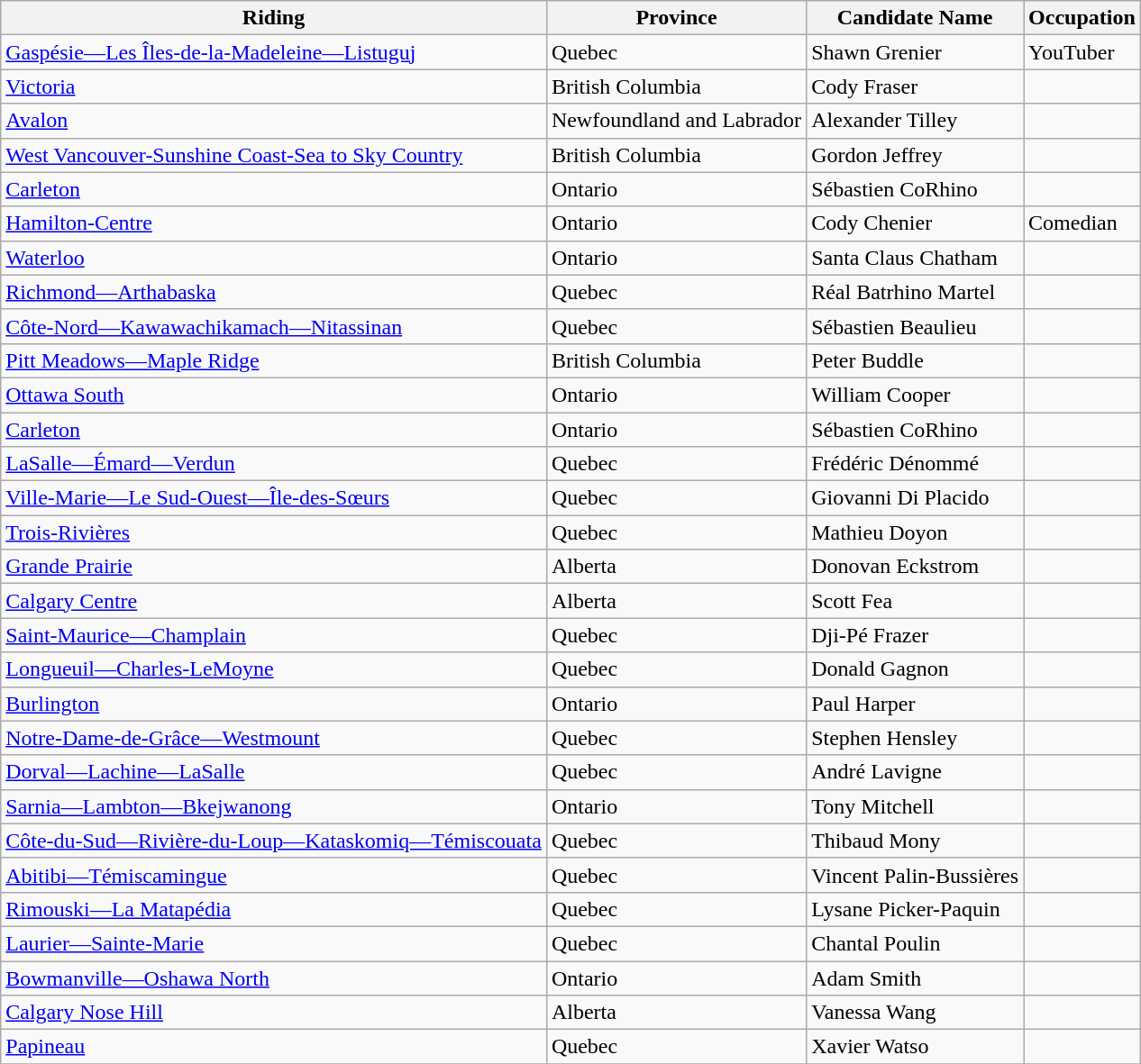<table class="wikitable sortable">
<tr>
<th>Riding</th>
<th>Province</th>
<th>Candidate Name</th>
<th>Occupation</th>
</tr>
<tr>
<td><a href='#'>Gaspésie—Les Îles-de-la-Madeleine—Listuguj</a></td>
<td>Quebec</td>
<td>Shawn Grenier</td>
<td>YouTuber</td>
</tr>
<tr>
<td><a href='#'>Victoria</a></td>
<td>British Columbia</td>
<td>Cody Fraser</td>
<td></td>
</tr>
<tr>
<td><a href='#'>Avalon</a></td>
<td>Newfoundland and Labrador</td>
<td>Alexander Tilley</td>
<td></td>
</tr>
<tr>
<td><a href='#'>West Vancouver-Sunshine Coast-Sea to Sky Country</a></td>
<td>British Columbia</td>
<td>Gordon Jeffrey</td>
<td></td>
</tr>
<tr>
<td><a href='#'>Carleton</a></td>
<td>Ontario</td>
<td>Sébastien CoRhino</td>
<td></td>
</tr>
<tr>
<td><a href='#'>Hamilton-Centre</a></td>
<td>Ontario</td>
<td>Cody Chenier</td>
<td>Comedian</td>
</tr>
<tr>
<td><a href='#'>Waterloo</a></td>
<td>Ontario</td>
<td>Santa Claus Chatham</td>
<td></td>
</tr>
<tr>
<td><a href='#'>Richmond—Arthabaska</a></td>
<td>Quebec</td>
<td>Réal Batrhino Martel</td>
<td></td>
</tr>
<tr>
<td><a href='#'>Côte-Nord—Kawawachikamach—Nitassinan</a></td>
<td>Quebec</td>
<td>Sébastien Beaulieu</td>
<td></td>
</tr>
<tr>
<td><a href='#'>Pitt Meadows—Maple Ridge</a></td>
<td>British Columbia</td>
<td>Peter Buddle</td>
<td></td>
</tr>
<tr>
<td><a href='#'>Ottawa South</a></td>
<td>Ontario</td>
<td>William Cooper</td>
<td></td>
</tr>
<tr>
<td><a href='#'>Carleton</a></td>
<td>Ontario</td>
<td>Sébastien CoRhino</td>
<td></td>
</tr>
<tr>
<td><a href='#'>LaSalle—Émard—Verdun</a></td>
<td>Quebec</td>
<td>Frédéric Dénommé</td>
<td></td>
</tr>
<tr>
<td><a href='#'>Ville-Marie—Le Sud-Ouest—Île-des-Sœurs</a></td>
<td>Quebec</td>
<td>Giovanni Di Placido</td>
<td></td>
</tr>
<tr>
<td><a href='#'>Trois-Rivières</a></td>
<td>Quebec</td>
<td>Mathieu Doyon</td>
<td></td>
</tr>
<tr>
<td><a href='#'>Grande Prairie</a></td>
<td>Alberta</td>
<td>Donovan Eckstrom</td>
<td></td>
</tr>
<tr>
<td><a href='#'>Calgary Centre</a></td>
<td>Alberta</td>
<td>Scott Fea</td>
<td></td>
</tr>
<tr>
<td><a href='#'>Saint-Maurice—Champlain</a></td>
<td>Quebec</td>
<td>Dji-Pé Frazer</td>
<td></td>
</tr>
<tr>
<td><a href='#'>Longueuil—Charles-LeMoyne</a></td>
<td>Quebec</td>
<td>Donald Gagnon</td>
<td></td>
</tr>
<tr>
<td><a href='#'>Burlington</a></td>
<td>Ontario</td>
<td>Paul Harper</td>
<td></td>
</tr>
<tr>
<td><a href='#'>Notre-Dame-de-Grâce—Westmount</a></td>
<td>Quebec</td>
<td>Stephen Hensley</td>
<td></td>
</tr>
<tr>
<td><a href='#'>Dorval—Lachine—LaSalle</a></td>
<td>Quebec</td>
<td>André Lavigne</td>
<td></td>
</tr>
<tr>
<td><a href='#'>Sarnia—Lambton—Bkejwanong</a></td>
<td>Ontario</td>
<td>Tony Mitchell</td>
<td></td>
</tr>
<tr>
<td><a href='#'>Côte-du-Sud—Rivière-du-Loup—Kataskomiq—Témiscouata</a></td>
<td>Quebec</td>
<td>Thibaud Mony</td>
<td></td>
</tr>
<tr>
<td><a href='#'>Abitibi—Témiscamingue</a></td>
<td>Quebec</td>
<td>Vincent Palin-Bussières</td>
<td></td>
</tr>
<tr>
<td><a href='#'>Rimouski—La Matapédia</a></td>
<td>Quebec</td>
<td>Lysane Picker-Paquin</td>
<td></td>
</tr>
<tr>
<td><a href='#'>Laurier—Sainte-Marie</a></td>
<td>Quebec</td>
<td>Chantal Poulin</td>
<td></td>
</tr>
<tr>
<td><a href='#'>Bowmanville—Oshawa North</a></td>
<td>Ontario</td>
<td>Adam Smith</td>
<td></td>
</tr>
<tr>
<td><a href='#'>Calgary Nose Hill</a></td>
<td>Alberta</td>
<td>Vanessa Wang</td>
<td></td>
</tr>
<tr>
<td><a href='#'>Papineau</a></td>
<td>Quebec</td>
<td>Xavier Watso</td>
<td></td>
</tr>
<tr>
</tr>
</table>
